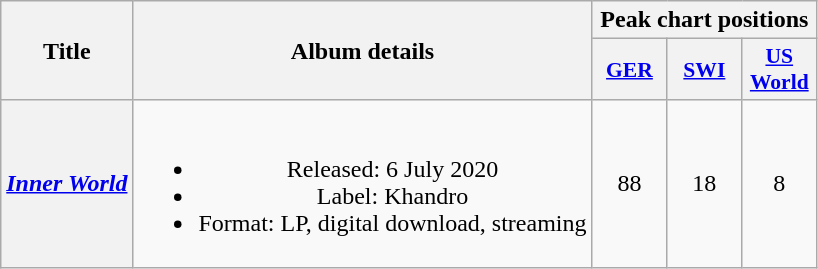<table class="wikitable plainrowheaders" style="text-align:center;">
<tr>
<th rowspan="2">Title</th>
<th rowspan="2">Album details</th>
<th colspan="3">Peak chart positions</th>
</tr>
<tr>
<th scope="col" style="width:3em;font-size:90%;"><a href='#'>GER</a><br></th>
<th scope="col" style="width:3em;font-size:90%;"><a href='#'>SWI</a><br></th>
<th scope="col" style="width:3em;font-size:90%;"><a href='#'>US<br>World</a><br></th>
</tr>
<tr>
<th scope="row"><em><a href='#'>Inner World</a></em></th>
<td><br><ul><li>Released: 6 July 2020</li><li>Label: Khandro</li><li>Format: LP, digital download, streaming</li></ul></td>
<td>88</td>
<td>18</td>
<td>8</td>
</tr>
</table>
